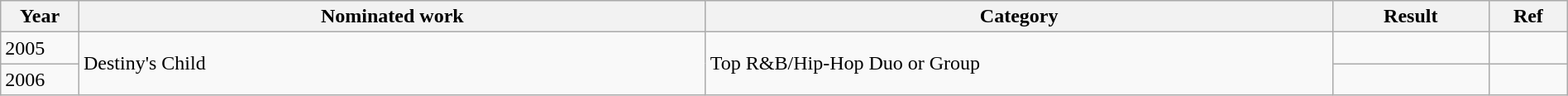<table class="wikitable" width="100%">
<tr>
<th width="5%">Year</th>
<th width="40%">Nominated work</th>
<th width="40%">Category</th>
<th width="10%">Result</th>
<th width="5%">Ref</th>
</tr>
<tr>
<td>2005</td>
<td rowspan="2">Destiny's Child</td>
<td rowspan="2">Top R&B/Hip-Hop Duo or Group</td>
<td></td>
<td></td>
</tr>
<tr>
<td>2006</td>
<td></td>
<td></td>
</tr>
</table>
